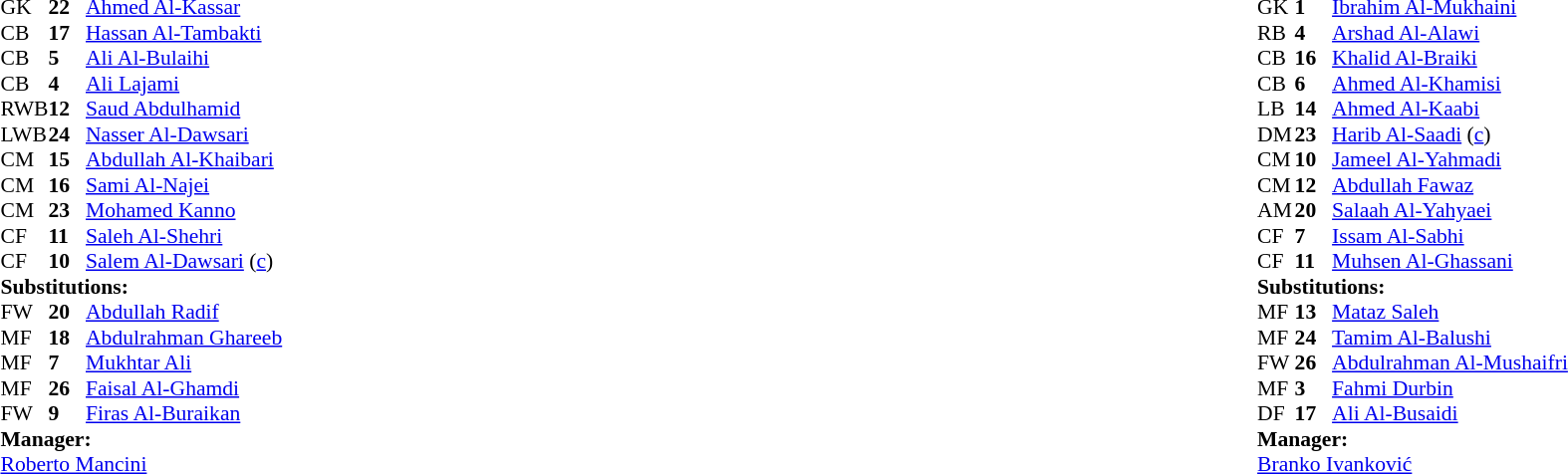<table width="100%">
<tr>
<td valign="top" width="40%"><br><table style="font-size:90%" cellspacing="0" cellpadding="0">
<tr>
<th width=25></th>
<th width=25></th>
</tr>
<tr>
<td>GK</td>
<td><strong>22</strong></td>
<td><a href='#'>Ahmed Al-Kassar</a></td>
</tr>
<tr>
<td>CB</td>
<td><strong>17</strong></td>
<td><a href='#'>Hassan Al-Tambakti</a></td>
<td></td>
</tr>
<tr>
<td>CB</td>
<td><strong>5</strong></td>
<td><a href='#'>Ali Al-Bulaihi</a></td>
</tr>
<tr>
<td>CB</td>
<td><strong>4</strong></td>
<td><a href='#'>Ali Lajami</a></td>
</tr>
<tr>
<td>RWB</td>
<td><strong>12</strong></td>
<td><a href='#'>Saud Abdulhamid</a></td>
</tr>
<tr>
<td>LWB</td>
<td><strong>24</strong></td>
<td><a href='#'>Nasser Al-Dawsari</a></td>
</tr>
<tr>
<td>CM</td>
<td><strong>15</strong></td>
<td><a href='#'>Abdullah Al-Khaibari</a></td>
<td></td>
<td></td>
</tr>
<tr>
<td>CM</td>
<td><strong>16</strong></td>
<td><a href='#'>Sami Al-Najei</a></td>
<td></td>
<td></td>
</tr>
<tr>
<td>CM</td>
<td><strong>23</strong></td>
<td><a href='#'>Mohamed Kanno</a></td>
<td></td>
<td></td>
</tr>
<tr>
<td>CF</td>
<td><strong>11</strong></td>
<td><a href='#'>Saleh Al-Shehri</a></td>
<td></td>
<td></td>
</tr>
<tr>
<td>CF</td>
<td><strong>10</strong></td>
<td><a href='#'>Salem Al-Dawsari</a> (<a href='#'>c</a>)</td>
<td></td>
<td></td>
</tr>
<tr>
<td colspan=3><strong>Substitutions:</strong></td>
</tr>
<tr>
<td>FW</td>
<td><strong>20</strong></td>
<td><a href='#'>Abdullah Radif</a></td>
<td></td>
<td></td>
</tr>
<tr>
<td>MF</td>
<td><strong>18</strong></td>
<td><a href='#'>Abdulrahman Ghareeb</a></td>
<td></td>
<td></td>
</tr>
<tr>
<td>MF</td>
<td><strong>7</strong></td>
<td><a href='#'>Mukhtar Ali</a></td>
<td></td>
<td></td>
</tr>
<tr>
<td>MF</td>
<td><strong>26</strong></td>
<td><a href='#'>Faisal Al-Ghamdi</a></td>
<td></td>
<td></td>
</tr>
<tr>
<td>FW</td>
<td><strong>9</strong></td>
<td><a href='#'>Firas Al-Buraikan</a></td>
<td></td>
<td></td>
</tr>
<tr>
<td colspan=3><strong>Manager:</strong></td>
</tr>
<tr>
<td colspan=3> <a href='#'>Roberto Mancini</a></td>
</tr>
</table>
</td>
<td valign="top"></td>
<td valign="top" width="50%"><br><table style="font-size:90%; margin:auto" cellspacing="0" cellpadding="0">
<tr>
<th width=25></th>
<th width=25></th>
</tr>
<tr>
<td>GK</td>
<td><strong>1</strong></td>
<td><a href='#'>Ibrahim Al-Mukhaini</a></td>
</tr>
<tr>
<td>RB</td>
<td><strong>4</strong></td>
<td><a href='#'>Arshad Al-Alawi</a></td>
</tr>
<tr>
<td>CB</td>
<td><strong>16</strong></td>
<td><a href='#'>Khalid Al-Braiki</a></td>
</tr>
<tr>
<td>CB</td>
<td><strong>6</strong></td>
<td><a href='#'>Ahmed Al-Khamisi</a></td>
</tr>
<tr>
<td>LB</td>
<td><strong>14</strong></td>
<td><a href='#'>Ahmed Al-Kaabi</a></td>
</tr>
<tr>
<td>DM</td>
<td><strong>23</strong></td>
<td><a href='#'>Harib Al-Saadi</a> (<a href='#'>c</a>)</td>
</tr>
<tr>
<td>CM</td>
<td><strong>10</strong></td>
<td><a href='#'>Jameel Al-Yahmadi</a></td>
</tr>
<tr>
<td>CM</td>
<td><strong>12</strong></td>
<td><a href='#'>Abdullah Fawaz</a></td>
<td></td>
<td></td>
</tr>
<tr>
<td>AM</td>
<td><strong>20</strong></td>
<td><a href='#'>Salaah Al-Yahyaei</a></td>
<td></td>
<td></td>
</tr>
<tr>
<td>CF</td>
<td><strong>7</strong></td>
<td><a href='#'>Issam Al-Sabhi</a></td>
<td></td>
<td></td>
</tr>
<tr>
<td>CF</td>
<td><strong>11</strong></td>
<td><a href='#'>Muhsen Al-Ghassani</a></td>
<td></td>
<td></td>
</tr>
<tr>
<td colspan=3><strong>Substitutions:</strong></td>
</tr>
<tr>
<td>MF</td>
<td><strong>13</strong></td>
<td><a href='#'>Mataz Saleh</a></td>
<td></td>
<td></td>
</tr>
<tr>
<td>MF</td>
<td><strong>24</strong></td>
<td><a href='#'>Tamim Al-Balushi</a></td>
<td></td>
<td></td>
<td></td>
</tr>
<tr>
<td>FW</td>
<td><strong>26</strong></td>
<td><a href='#'>Abdulrahman Al-Mushaifri</a></td>
<td></td>
<td></td>
</tr>
<tr>
<td>MF</td>
<td><strong>3</strong></td>
<td><a href='#'>Fahmi Durbin</a></td>
<td></td>
<td></td>
</tr>
<tr>
<td>DF</td>
<td><strong>17</strong></td>
<td><a href='#'>Ali Al-Busaidi</a></td>
<td></td>
<td></td>
</tr>
<tr>
<td colspan=3><strong>Manager:</strong></td>
</tr>
<tr>
<td colspan=3> <a href='#'>Branko Ivanković</a></td>
</tr>
</table>
</td>
</tr>
</table>
